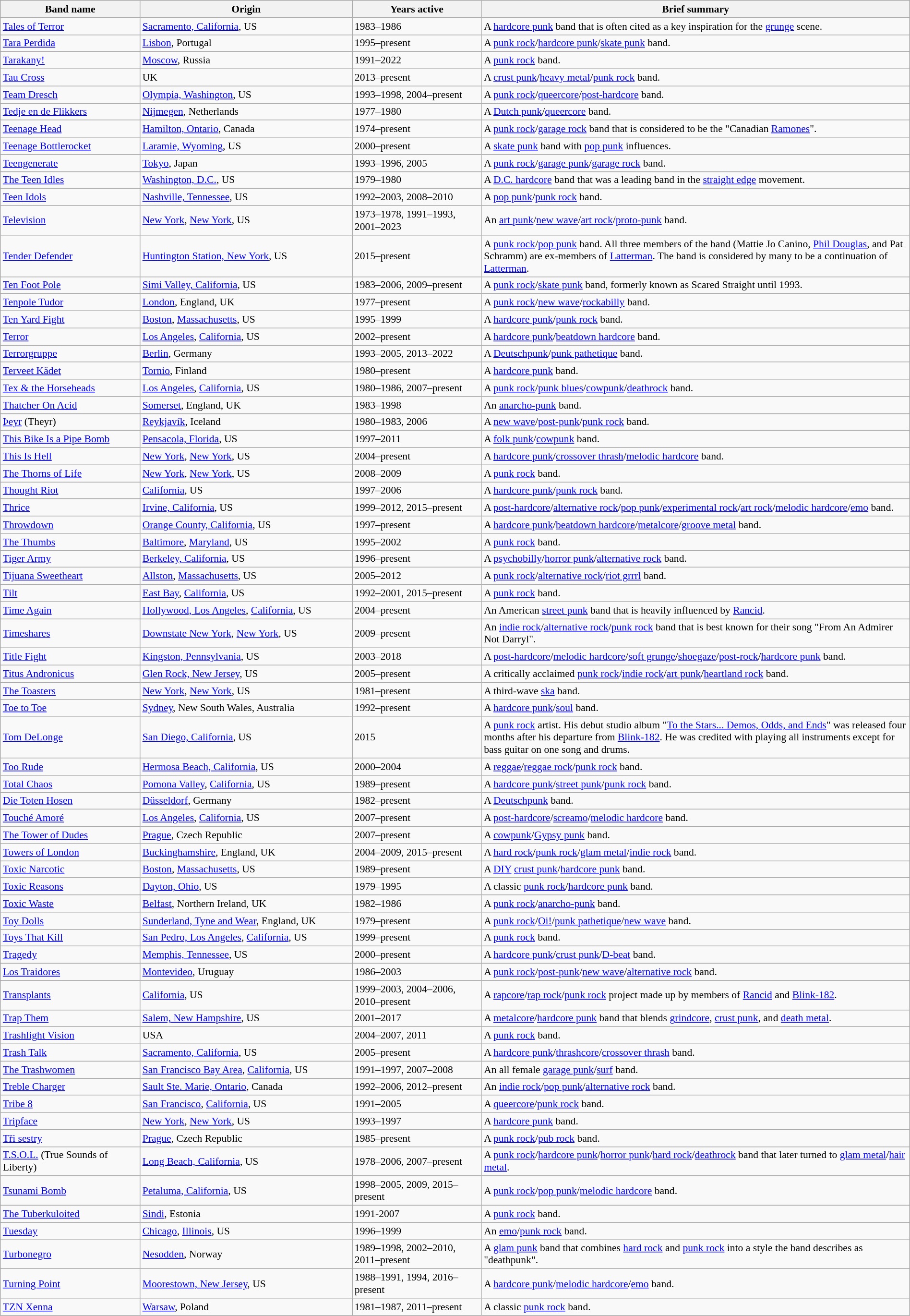<table class="wikitable" style="font-size:90%; width:100%;">
<tr>
<th style="width:13em">Band name</th>
<th style="width:20em">Origin</th>
<th style="width:12em">Years active</th>
<th>Brief summary</th>
</tr>
<tr>
<td><a href='#'>Tales of Terror</a></td>
<td><a href='#'>Sacramento, California</a>, US</td>
<td>1983–1986</td>
<td>A <a href='#'>hardcore punk</a> band that is often cited as a key inspiration for the <a href='#'>grunge</a> scene.</td>
</tr>
<tr>
<td><a href='#'>Tara Perdida</a></td>
<td><a href='#'>Lisbon</a>, Portugal</td>
<td>1995–present</td>
<td>A <a href='#'>punk rock</a>/<a href='#'>hardcore punk</a>/<a href='#'>skate punk</a> band.</td>
</tr>
<tr>
<td><a href='#'>Tarakany!</a></td>
<td><a href='#'>Moscow</a>, Russia</td>
<td>1991–2022</td>
<td>A <a href='#'>punk rock</a> band.</td>
</tr>
<tr>
<td><a href='#'>Tau Cross</a></td>
<td>UK</td>
<td>2013–present</td>
<td>A <a href='#'>crust punk</a>/<a href='#'>heavy metal</a>/<a href='#'>punk rock</a> band.</td>
</tr>
<tr>
<td><a href='#'>Team Dresch</a></td>
<td><a href='#'>Olympia, Washington</a>, US</td>
<td>1993–1998, 2004–present</td>
<td>A <a href='#'>punk rock</a>/<a href='#'>queercore</a>/<a href='#'>post-hardcore</a> band.</td>
</tr>
<tr>
<td><a href='#'>Tedje en de Flikkers</a></td>
<td><a href='#'>Nijmegen</a>, Netherlands</td>
<td>1977–1980</td>
<td>A <a href='#'>Dutch punk</a>/<a href='#'>queercore</a> band.</td>
</tr>
<tr>
<td><a href='#'>Teenage Head</a></td>
<td><a href='#'>Hamilton, Ontario</a>, Canada</td>
<td>1974–present</td>
<td>A <a href='#'>punk rock</a>/<a href='#'>garage rock</a> band that is considered to be the "Canadian <a href='#'>Ramones</a>".</td>
</tr>
<tr>
<td><a href='#'>Teenage Bottlerocket</a></td>
<td><a href='#'>Laramie, Wyoming</a>, US</td>
<td>2000–present</td>
<td>A <a href='#'>skate punk</a> band with <a href='#'>pop punk</a> influences.</td>
</tr>
<tr>
<td><a href='#'>Teengenerate</a></td>
<td><a href='#'>Tokyo</a>, Japan</td>
<td>1993–1996, 2005</td>
<td>A <a href='#'>punk rock</a>/<a href='#'>garage punk</a>/<a href='#'>garage rock</a> band.</td>
</tr>
<tr>
<td><a href='#'>The Teen Idles</a></td>
<td><a href='#'>Washington, D.C.</a>, US</td>
<td>1979–1980</td>
<td>A <a href='#'>D.C. hardcore</a> band that was a leading band in the <a href='#'>straight edge</a> movement.</td>
</tr>
<tr>
<td><a href='#'>Teen Idols</a></td>
<td><a href='#'>Nashville, Tennessee</a>, US</td>
<td>1992–2003, 2008–2010</td>
<td>A <a href='#'>pop punk</a>/<a href='#'>punk rock</a> band.</td>
</tr>
<tr>
<td><a href='#'>Television</a></td>
<td><a href='#'>New York</a>, <a href='#'>New York</a>, US</td>
<td>1973–1978, 1991–1993, 2001–2023</td>
<td>An <a href='#'>art punk</a>/<a href='#'>new wave</a>/<a href='#'>art rock</a>/<a href='#'>proto-punk</a> band.</td>
</tr>
<tr>
<td><a href='#'>Tender Defender</a></td>
<td><a href='#'>Huntington Station, New York</a>, US</td>
<td>2015–present</td>
<td>A <a href='#'>punk rock</a>/<a href='#'>pop punk</a> band. All three members of the band (Mattie Jo Canino, <a href='#'>Phil Douglas</a>, and Pat Schramm) are ex-members of <a href='#'>Latterman</a>. The band is considered by many to be a continuation of <a href='#'>Latterman</a>.</td>
</tr>
<tr>
<td><a href='#'>Ten Foot Pole</a></td>
<td><a href='#'>Simi Valley, California</a>, US</td>
<td>1983–2006, 2009–present</td>
<td>A <a href='#'>punk rock</a>/<a href='#'>skate punk</a> band, formerly known as Scared Straight until 1993.</td>
</tr>
<tr>
<td><a href='#'>Tenpole Tudor</a></td>
<td><a href='#'>London</a>, England, UK</td>
<td>1977–present</td>
<td>A <a href='#'>punk rock</a>/<a href='#'>new wave</a>/<a href='#'>rockabilly</a> band.</td>
</tr>
<tr>
<td><a href='#'>Ten Yard Fight</a></td>
<td><a href='#'>Boston</a>, <a href='#'>Massachusetts</a>, US</td>
<td>1995–1999</td>
<td>A <a href='#'>hardcore punk</a>/<a href='#'>punk rock</a> band.</td>
</tr>
<tr>
<td><a href='#'>Terror</a></td>
<td><a href='#'>Los Angeles</a>, <a href='#'>California</a>, US</td>
<td>2002–present</td>
<td>A <a href='#'>hardcore punk</a>/<a href='#'>beatdown hardcore</a> band.</td>
</tr>
<tr>
<td><a href='#'>Terrorgruppe</a></td>
<td><a href='#'>Berlin</a>, Germany</td>
<td>1993–2005, 2013–2022</td>
<td>A <a href='#'>Deutschpunk</a>/<a href='#'>punk pathetique</a> band.</td>
</tr>
<tr>
<td><a href='#'>Terveet Kädet</a></td>
<td><a href='#'>Tornio</a>, Finland</td>
<td>1980–present</td>
<td>A <a href='#'>hardcore punk</a> band.</td>
</tr>
<tr>
<td><a href='#'>Tex & the Horseheads</a></td>
<td><a href='#'>Los Angeles</a>, <a href='#'>California</a>, US</td>
<td>1980–1986, 2007–present</td>
<td>A <a href='#'>punk rock</a>/<a href='#'>punk blues</a>/<a href='#'>cowpunk</a>/<a href='#'>deathrock</a> band.</td>
</tr>
<tr>
<td><a href='#'>Thatcher On Acid</a></td>
<td><a href='#'>Somerset</a>, England, UK</td>
<td>1983–1998</td>
<td>An <a href='#'>anarcho-punk</a> band.</td>
</tr>
<tr>
<td><a href='#'>Þeyr</a> (Theyr)</td>
<td><a href='#'>Reykjavík</a>, Iceland</td>
<td>1980–1983, 2006</td>
<td>A <a href='#'>new wave</a>/<a href='#'>post-punk</a>/<a href='#'>punk rock</a> band.</td>
</tr>
<tr>
<td><a href='#'>This Bike Is a Pipe Bomb</a></td>
<td><a href='#'>Pensacola, Florida</a>, US</td>
<td>1997–2011</td>
<td>A <a href='#'>folk punk</a>/<a href='#'>cowpunk</a> band.</td>
</tr>
<tr>
<td><a href='#'>This Is Hell</a></td>
<td><a href='#'>New York</a>, <a href='#'>New York</a>, US</td>
<td>2004–present</td>
<td>A <a href='#'>hardcore punk</a>/<a href='#'>crossover thrash</a>/<a href='#'>melodic hardcore</a> band.</td>
</tr>
<tr>
<td><a href='#'>The Thorns of Life</a></td>
<td><a href='#'>New York</a>, <a href='#'>New York</a>, US</td>
<td>2008–2009</td>
<td>A <a href='#'>punk rock</a> band.</td>
</tr>
<tr>
<td><a href='#'>Thought Riot</a></td>
<td><a href='#'>California</a>, US</td>
<td>1997–2006</td>
<td>A <a href='#'>hardcore punk</a>/<a href='#'>punk rock</a> band.</td>
</tr>
<tr>
<td><a href='#'>Thrice</a></td>
<td><a href='#'>Irvine, California</a>, US</td>
<td>1999–2012, 2015–present</td>
<td>A <a href='#'>post-hardcore</a>/<a href='#'>alternative rock</a>/<a href='#'>pop punk</a>/<a href='#'>experimental rock</a>/<a href='#'>art rock</a>/<a href='#'>melodic hardcore</a>/<a href='#'>emo</a> band.</td>
</tr>
<tr>
<td><a href='#'>Throwdown</a></td>
<td><a href='#'>Orange County, California</a>, US</td>
<td>1997–present</td>
<td>A <a href='#'>hardcore punk</a>/<a href='#'>beatdown hardcore</a>/<a href='#'>metalcore</a>/<a href='#'>groove metal</a> band.</td>
</tr>
<tr>
<td><a href='#'>The Thumbs</a></td>
<td><a href='#'>Baltimore</a>, <a href='#'>Maryland</a>, US</td>
<td>1995–2002</td>
<td>A <a href='#'>punk rock</a> band.</td>
</tr>
<tr>
<td><a href='#'>Tiger Army</a></td>
<td><a href='#'>Berkeley, California</a>, US</td>
<td>1996–present</td>
<td>A <a href='#'>psychobilly</a>/<a href='#'>horror punk</a>/<a href='#'>alternative rock</a> band.</td>
</tr>
<tr>
<td><a href='#'>Tijuana Sweetheart</a></td>
<td><a href='#'>Allston</a>, <a href='#'>Massachusetts</a>, US</td>
<td>2005–2012</td>
<td>A <a href='#'>punk rock</a>/<a href='#'>alternative rock</a>/<a href='#'>riot grrrl</a> band.</td>
</tr>
<tr>
<td><a href='#'>Tilt</a></td>
<td><a href='#'>East Bay</a>, <a href='#'>California</a>, US</td>
<td>1992–2001, 2015–present</td>
<td>A <a href='#'>punk rock</a> band.</td>
</tr>
<tr>
<td><a href='#'>Time Again</a></td>
<td><a href='#'>Hollywood, Los Angeles</a>, <a href='#'>California</a>, US</td>
<td>2004–present</td>
<td>An American <a href='#'>street punk</a> band that is heavily influenced by <a href='#'>Rancid</a>.</td>
</tr>
<tr>
<td><a href='#'>Timeshares</a></td>
<td><a href='#'>Downstate New York</a>, <a href='#'>New York</a>, US</td>
<td>2009–present</td>
<td>An <a href='#'>indie rock</a>/<a href='#'>alternative rock</a>/<a href='#'>punk rock</a> band that is best known for their song "From An Admirer Not Darryl".</td>
</tr>
<tr>
<td><a href='#'>Title Fight</a></td>
<td><a href='#'>Kingston, Pennsylvania</a>, US</td>
<td>2003–2018</td>
<td>A <a href='#'>post-hardcore</a>/<a href='#'>melodic hardcore</a>/<a href='#'>soft grunge</a>/<a href='#'>shoegaze</a>/<a href='#'>post-rock</a>/<a href='#'>hardcore punk</a> band.</td>
</tr>
<tr>
<td><a href='#'>Titus Andronicus</a></td>
<td><a href='#'>Glen Rock, New Jersey</a>, US</td>
<td>2005–present</td>
<td>A critically acclaimed <a href='#'>punk rock</a>/<a href='#'>indie rock</a>/<a href='#'>art punk</a>/<a href='#'>heartland rock</a> band.</td>
</tr>
<tr>
<td><a href='#'>The Toasters</a></td>
<td><a href='#'>New York</a>, <a href='#'>New York</a>, US</td>
<td>1981–present</td>
<td>A third-wave <a href='#'>ska</a> band.</td>
</tr>
<tr>
<td><a href='#'>Toe to Toe</a></td>
<td><a href='#'>Sydney</a>, New South Wales, Australia</td>
<td>1992–present</td>
<td>A <a href='#'>hardcore punk</a>/<a href='#'>soul</a> band.</td>
</tr>
<tr>
<td><a href='#'>Tom DeLonge</a></td>
<td><a href='#'>San Diego, California</a>, US</td>
<td>2015</td>
<td>A <a href='#'>punk rock</a> artist. His debut studio album "<a href='#'>To the Stars... Demos, Odds, and Ends</a>" was released four months after his departure from <a href='#'>Blink-182</a>. He was credited with playing all instruments except for bass guitar on one song and drums.</td>
</tr>
<tr>
<td><a href='#'>Too Rude</a></td>
<td><a href='#'>Hermosa Beach, California</a>, US</td>
<td>2000–2004</td>
<td>A <a href='#'>reggae</a>/<a href='#'>reggae rock</a>/<a href='#'>punk rock</a> band.</td>
</tr>
<tr>
<td><a href='#'>Total Chaos</a></td>
<td><a href='#'>Pomona Valley</a>, <a href='#'>California</a>, US</td>
<td>1989–present</td>
<td>A <a href='#'>hardcore punk</a>/<a href='#'>street punk</a>/<a href='#'>punk rock</a> band.</td>
</tr>
<tr>
<td><a href='#'>Die Toten Hosen</a></td>
<td><a href='#'>Düsseldorf</a>, Germany</td>
<td>1982–present</td>
<td>A <a href='#'>Deutschpunk</a> band.</td>
</tr>
<tr>
<td><a href='#'>Touché Amoré</a></td>
<td><a href='#'>Los Angeles</a>, <a href='#'>California</a>, US</td>
<td>2007–present</td>
<td>A <a href='#'>post-hardcore</a>/<a href='#'>screamo</a>/<a href='#'>melodic hardcore</a> band.</td>
</tr>
<tr>
<td><a href='#'>The Tower of Dudes</a></td>
<td><a href='#'>Prague</a>, Czech Republic</td>
<td>2007–present</td>
<td>A <a href='#'>cowpunk</a>/<a href='#'>Gypsy punk</a> band.</td>
</tr>
<tr>
<td><a href='#'>Towers of London</a></td>
<td><a href='#'>Buckinghamshire</a>, England, UK</td>
<td>2004–2009, 2015–present</td>
<td>A <a href='#'>hard rock</a>/<a href='#'>punk rock</a>/<a href='#'>glam metal</a>/<a href='#'>indie rock</a> band.</td>
</tr>
<tr>
<td><a href='#'>Toxic Narcotic</a></td>
<td><a href='#'>Boston</a>, <a href='#'>Massachusetts</a>, US</td>
<td>1989–present</td>
<td>A <a href='#'>DIY</a> <a href='#'>crust punk</a>/<a href='#'>hardcore punk</a> band.</td>
</tr>
<tr>
<td><a href='#'>Toxic Reasons</a></td>
<td><a href='#'>Dayton, Ohio</a>, US</td>
<td>1979–1995</td>
<td>A classic <a href='#'>punk rock</a>/<a href='#'>hardcore punk</a> band.</td>
</tr>
<tr>
<td><a href='#'>Toxic Waste</a></td>
<td><a href='#'>Belfast</a>, Northern Ireland, UK</td>
<td>1982–1986</td>
<td>A <a href='#'>punk rock</a>/<a href='#'>anarcho-punk</a> band.</td>
</tr>
<tr>
<td><a href='#'>Toy Dolls</a></td>
<td><a href='#'>Sunderland, Tyne and Wear</a>, England, UK</td>
<td>1979–present</td>
<td>A <a href='#'>punk rock</a>/<a href='#'>Oi!</a>/<a href='#'>punk pathetique</a>/<a href='#'>new wave</a> band.</td>
</tr>
<tr>
<td><a href='#'>Toys That Kill</a></td>
<td><a href='#'>San Pedro, Los Angeles</a>, <a href='#'>California</a>, US</td>
<td>1999–present</td>
<td>A <a href='#'>punk rock</a> band.</td>
</tr>
<tr>
<td><a href='#'>Tragedy</a></td>
<td><a href='#'>Memphis, Tennessee</a>, US</td>
<td>2000–present</td>
<td>A <a href='#'>hardcore punk</a>/<a href='#'>crust punk</a>/<a href='#'>D-beat</a> band.</td>
</tr>
<tr>
<td><a href='#'>Los Traidores</a></td>
<td><a href='#'>Montevideo</a>, Uruguay</td>
<td>1986–2003</td>
<td>A <a href='#'>punk rock</a>/<a href='#'>post-punk</a>/<a href='#'>new wave</a>/<a href='#'>alternative rock</a> band.</td>
</tr>
<tr>
<td><a href='#'>Transplants</a></td>
<td><a href='#'>California</a>, US</td>
<td>1999–2003, 2004–2006, 2010–present</td>
<td>A <a href='#'>rapcore</a>/<a href='#'>rap rock</a>/<a href='#'>punk rock</a> project made up by members of <a href='#'>Rancid</a> and <a href='#'>Blink-182</a>.</td>
</tr>
<tr>
<td><a href='#'>Trap Them</a></td>
<td><a href='#'>Salem, New Hampshire</a>, US</td>
<td>2001–2017</td>
<td>A <a href='#'>metalcore</a>/<a href='#'>hardcore punk</a> band that blends <a href='#'>grindcore</a>, <a href='#'>crust punk</a>, and <a href='#'>death metal</a>.</td>
</tr>
<tr>
<td><a href='#'>Trashlight Vision</a></td>
<td>USA</td>
<td>2004–2007, 2011</td>
<td>A <a href='#'>punk rock</a> band.</td>
</tr>
<tr>
<td><a href='#'>Trash Talk</a></td>
<td><a href='#'>Sacramento, California</a>, US</td>
<td>2005–present</td>
<td>A <a href='#'>hardcore punk</a>/<a href='#'>thrashcore</a>/<a href='#'>crossover thrash</a> band.</td>
</tr>
<tr>
<td><a href='#'>The Trashwomen</a></td>
<td><a href='#'>San Francisco Bay Area</a>, <a href='#'>California</a>, US</td>
<td>1991–1997, 2007–2008</td>
<td>An all female <a href='#'>garage punk</a>/<a href='#'>surf</a> band.</td>
</tr>
<tr>
<td><a href='#'>Treble Charger</a></td>
<td><a href='#'>Sault Ste. Marie, Ontario</a>, Canada</td>
<td>1992–2006, 2012–present</td>
<td>An <a href='#'>indie rock</a>/<a href='#'>pop punk</a>/<a href='#'>alternative rock</a> band.</td>
</tr>
<tr>
<td><a href='#'>Tribe 8</a></td>
<td><a href='#'>San Francisco</a>, <a href='#'>California</a>, US</td>
<td>1991–2005</td>
<td>A <a href='#'>queercore</a>/<a href='#'>punk rock</a> band.</td>
</tr>
<tr>
<td><a href='#'>Tripface</a></td>
<td><a href='#'>New York</a>, <a href='#'>New York</a>, US</td>
<td>1993–1997</td>
<td>A <a href='#'>hardcore punk</a> band.</td>
</tr>
<tr>
<td><a href='#'>Tři sestry</a></td>
<td><a href='#'>Prague</a>, Czech Republic</td>
<td>1985–present</td>
<td>A <a href='#'>punk rock</a>/<a href='#'>pub rock</a> band.</td>
</tr>
<tr>
<td><a href='#'>T.S.O.L.</a> (True Sounds of Liberty)</td>
<td><a href='#'>Long Beach, California</a>, US</td>
<td>1978–2006, 2007–present</td>
<td>A <a href='#'>punk rock</a>/<a href='#'>hardcore punk</a>/<a href='#'>horror punk</a>/<a href='#'>hard rock</a>/<a href='#'>deathrock</a> band that later turned to <a href='#'>glam metal</a>/<a href='#'>hair metal</a>.</td>
</tr>
<tr>
<td><a href='#'>Tsunami Bomb</a></td>
<td><a href='#'>Petaluma, California</a>, US</td>
<td>1998–2005, 2009, 2015–present</td>
<td>A <a href='#'>punk rock</a>/<a href='#'>pop punk</a>/<a href='#'>melodic hardcore</a> band.</td>
</tr>
<tr>
<td><a href='#'>The Tuberkuloited</a></td>
<td><a href='#'>Sindi</a>, Estonia</td>
<td>1991-2007</td>
<td>A <a href='#'>punk rock</a> band.</td>
</tr>
<tr>
<td><a href='#'>Tuesday</a></td>
<td><a href='#'>Chicago</a>, <a href='#'>Illinois</a>, US</td>
<td>1996–1999</td>
<td>An <a href='#'>emo</a>/<a href='#'>punk rock</a> band.</td>
</tr>
<tr>
<td><a href='#'>Turbonegro</a></td>
<td><a href='#'>Nesodden</a>, Norway</td>
<td>1989–1998, 2002–2010, 2011–present</td>
<td>A <a href='#'>glam punk</a> band that combines <a href='#'>hard rock</a> and <a href='#'>punk rock</a> into a style the band describes as "deathpunk".</td>
</tr>
<tr>
<td><a href='#'>Turning Point</a></td>
<td><a href='#'>Moorestown, New Jersey</a>, US</td>
<td>1988–1991, 1994, 2016–present</td>
<td>A <a href='#'>hardcore punk</a>/<a href='#'>melodic hardcore</a>/<a href='#'>emo</a> band.</td>
</tr>
<tr>
<td><a href='#'>TZN Xenna</a></td>
<td><a href='#'>Warsaw</a>, Poland</td>
<td>1981–1987, 2011–present</td>
<td>A classic <a href='#'>punk rock</a> band.</td>
</tr>
</table>
